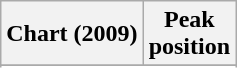<table class="wikitable sortable plainrowheaders" style="text-align:center">
<tr>
<th scope="col">Chart (2009)</th>
<th scope="col">Peak<br> position</th>
</tr>
<tr>
</tr>
<tr>
</tr>
</table>
